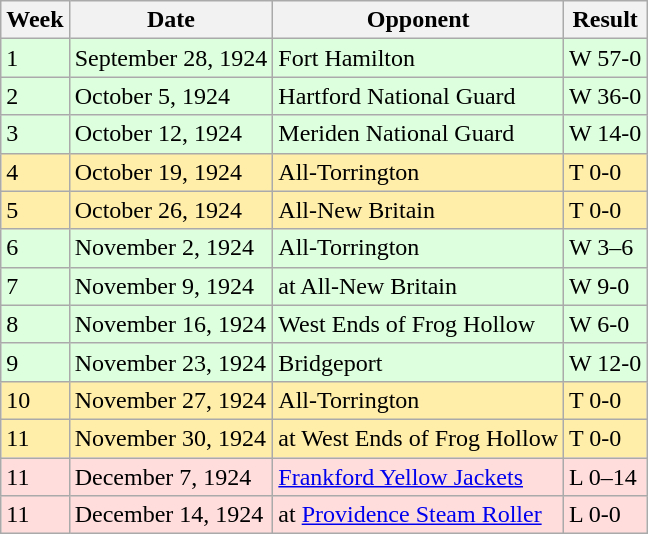<table class="wikitable">
<tr>
<th>Week</th>
<th>Date</th>
<th>Opponent</th>
<th>Result</th>
</tr>
<tr style="background: #ddffdd;">
<td>1</td>
<td>September 28, 1924</td>
<td>Fort Hamilton</td>
<td>W 57-0</td>
</tr>
<tr style="background: #ddffdd;">
<td>2</td>
<td>October 5, 1924</td>
<td>Hartford National Guard</td>
<td>W 36-0</td>
</tr>
<tr style="background: #ddffdd;">
<td>3</td>
<td>October 12, 1924</td>
<td>Meriden National Guard</td>
<td>W 14-0</td>
</tr>
<tr style="background: #ffeeaa;">
<td>4</td>
<td>October 19, 1924</td>
<td>All-Torrington</td>
<td>T 0-0</td>
</tr>
<tr style="background: #ffeeaa;">
<td>5</td>
<td>October 26, 1924</td>
<td>All-New Britain</td>
<td>T 0-0</td>
</tr>
<tr style="background: #ddffdd;">
<td>6</td>
<td>November 2, 1924</td>
<td>All-Torrington</td>
<td>W 3–6</td>
</tr>
<tr style="background: #ddffdd;">
<td>7</td>
<td>November 9, 1924</td>
<td>at All-New Britain</td>
<td>W 9-0</td>
</tr>
<tr style="background: #ddffdd;">
<td>8</td>
<td>November 16, 1924</td>
<td>West Ends of Frog Hollow</td>
<td>W 6-0</td>
</tr>
<tr style="background: #ddffdd;">
<td>9</td>
<td>November 23, 1924</td>
<td>Bridgeport</td>
<td>W 12-0</td>
</tr>
<tr style="background: #ffeeaa;">
<td>10</td>
<td>November 27, 1924</td>
<td>All-Torrington</td>
<td>T 0-0</td>
</tr>
<tr style="background: #ffeeaa;">
<td>11</td>
<td>November 30, 1924</td>
<td>at West Ends of Frog Hollow</td>
<td>T 0-0</td>
</tr>
<tr style="background: #ffdddd;">
<td>11</td>
<td>December 7, 1924</td>
<td><a href='#'>Frankford Yellow Jackets</a></td>
<td>L 0–14</td>
</tr>
<tr style="background: #ffdddd;">
<td>11</td>
<td>December 14, 1924</td>
<td>at <a href='#'>Providence Steam Roller</a></td>
<td>L 0-0</td>
</tr>
</table>
